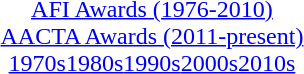<table id=toc class=toc summary=Contents>
<tr>
<th></th>
</tr>
<tr>
<td align=center><a href='#'>AFI Awards (1976-2010)</a><br><a href='#'>AACTA Awards (2011-present)</a><br><a href='#'>1970s</a><a href='#'>1980s</a><a href='#'>1990s</a><a href='#'>2000s</a><a href='#'>2010s</a></td>
</tr>
</table>
